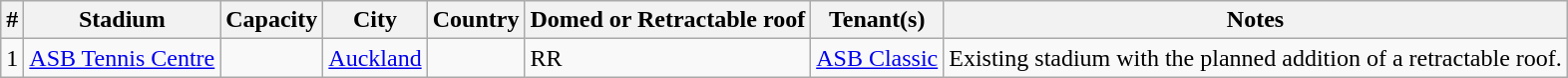<table class="wikitable sortable">
<tr>
<th>#</th>
<th>Stadium</th>
<th>Capacity</th>
<th>City</th>
<th>Country</th>
<th>Domed or Retractable roof</th>
<th>Tenant(s)</th>
<th class="unsortable">Notes</th>
</tr>
<tr>
<td>1</td>
<td><a href='#'>ASB Tennis Centre</a></td>
<td></td>
<td><a href='#'>Auckland</a></td>
<td></td>
<td>RR</td>
<td><a href='#'>ASB Classic</a></td>
<td>Existing stadium with the planned addition of a retractable roof.</td>
</tr>
</table>
